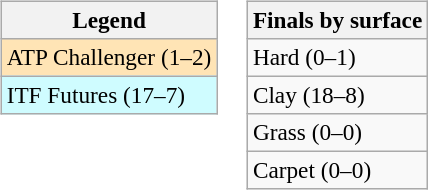<table>
<tr valign=top>
<td><br><table class=wikitable style=font-size:97%>
<tr>
<th>Legend</th>
</tr>
<tr bgcolor=moccasin>
<td>ATP Challenger (1–2)</td>
</tr>
<tr bgcolor=cffcff>
<td>ITF Futures (17–7)</td>
</tr>
</table>
</td>
<td><br><table class=wikitable style=font-size:97%>
<tr>
<th>Finals by surface</th>
</tr>
<tr>
<td>Hard (0–1)</td>
</tr>
<tr>
<td>Clay (18–8)</td>
</tr>
<tr>
<td>Grass (0–0)</td>
</tr>
<tr>
<td>Carpet (0–0)</td>
</tr>
</table>
</td>
</tr>
</table>
